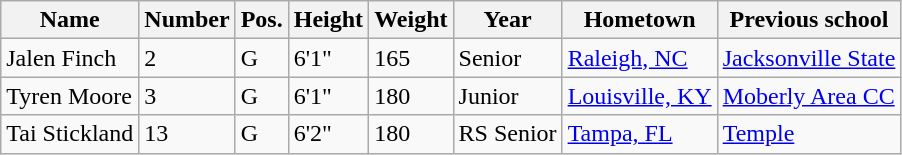<table class="wikitable sortable" border="1">
<tr>
<th>Name</th>
<th>Number</th>
<th>Pos.</th>
<th>Height</th>
<th>Weight</th>
<th>Year</th>
<th>Hometown</th>
<th>Previous school</th>
</tr>
<tr>
<td>Jalen Finch</td>
<td>2</td>
<td>G</td>
<td>6'1"</td>
<td>165</td>
<td>Senior</td>
<td><a href='#'>Raleigh, NC</a></td>
<td><a href='#'>Jacksonville State</a></td>
</tr>
<tr>
<td>Tyren Moore</td>
<td>3</td>
<td>G</td>
<td>6'1"</td>
<td>180</td>
<td>Junior</td>
<td><a href='#'>Louisville, KY</a></td>
<td><a href='#'>Moberly Area CC</a></td>
</tr>
<tr>
<td>Tai Stickland</td>
<td>13</td>
<td>G</td>
<td>6'2"</td>
<td>180</td>
<td>RS Senior</td>
<td><a href='#'>Tampa, FL</a></td>
<td><a href='#'>Temple</a></td>
</tr>
</table>
